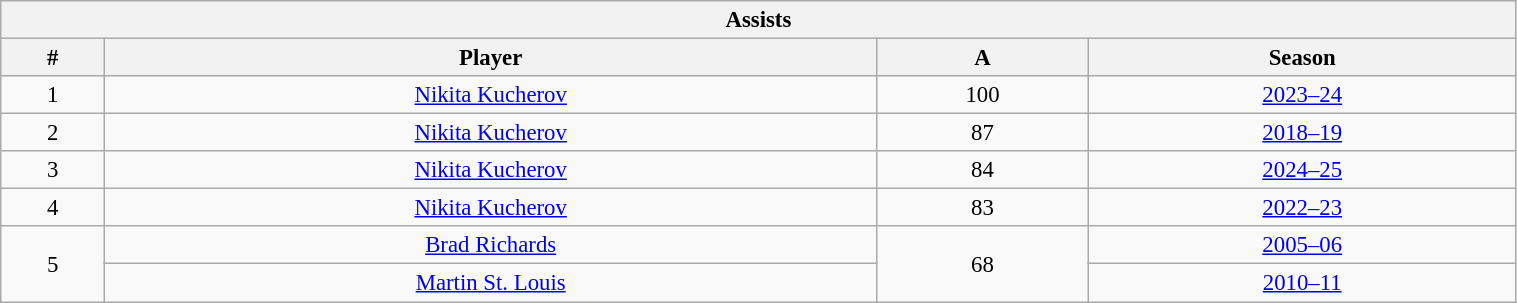<table class="wikitable" style="text-align: center; font-size: 95%" width="80%">
<tr>
<th colspan="4">Assists</th>
</tr>
<tr>
<th>#</th>
<th>Player</th>
<th>A</th>
<th>Season</th>
</tr>
<tr>
<td>1</td>
<td><a href='#'>Nikita Kucherov</a></td>
<td>100</td>
<td><a href='#'>2023–24</a></td>
</tr>
<tr>
<td>2</td>
<td><a href='#'>Nikita Kucherov</a></td>
<td>87</td>
<td><a href='#'>2018–19</a></td>
</tr>
<tr>
<td>3</td>
<td><a href='#'>Nikita Kucherov</a></td>
<td>84</td>
<td><a href='#'>2024–25</a></td>
</tr>
<tr>
<td>4</td>
<td><a href='#'>Nikita Kucherov</a></td>
<td>83</td>
<td><a href='#'>2022–23</a></td>
</tr>
<tr>
<td rowspan="2">5</td>
<td><a href='#'>Brad Richards</a></td>
<td rowspan="2">68</td>
<td><a href='#'>2005–06</a></td>
</tr>
<tr>
<td><a href='#'>Martin St. Louis</a></td>
<td><a href='#'>2010–11</a></td>
</tr>
</table>
